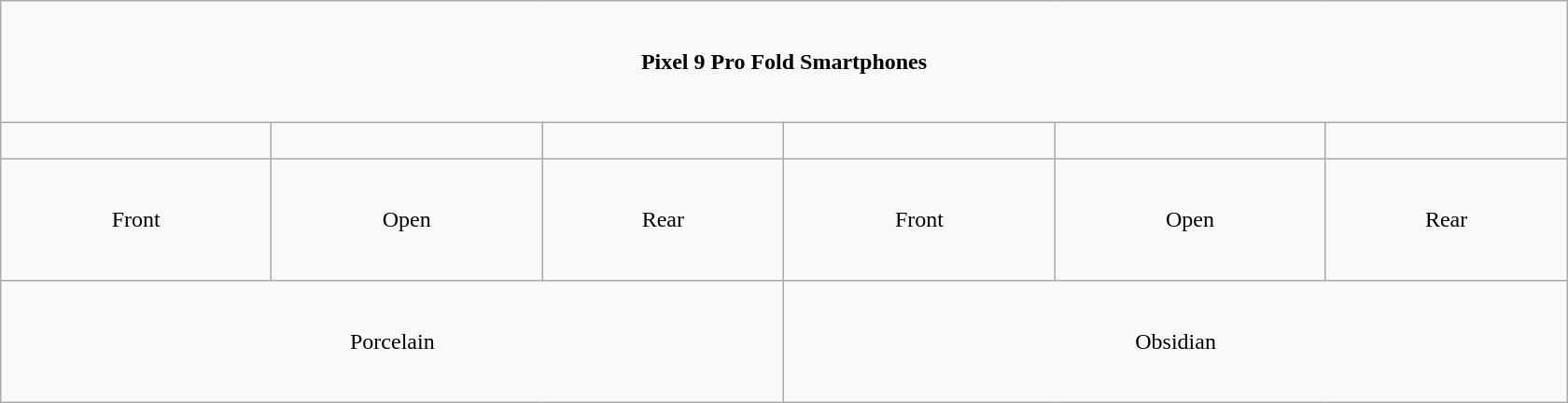<table class="wikitable" style="text-align: center; width:70em; height:18em;">
<tr>
<td colspan="6"><strong>Pixel 9 Pro Fold Smartphones</strong></td>
</tr>
<tr>
<td></td>
<td></td>
<td></td>
<td></td>
<td></td>
<td></td>
</tr>
<tr>
<td>Front</td>
<td>Open</td>
<td>Rear</td>
<td>Front</td>
<td>Open</td>
<td>Rear</td>
</tr>
<tr>
<td colspan="3"> Porcelain</td>
<td colspan="3"> Obsidian</td>
</tr>
</table>
